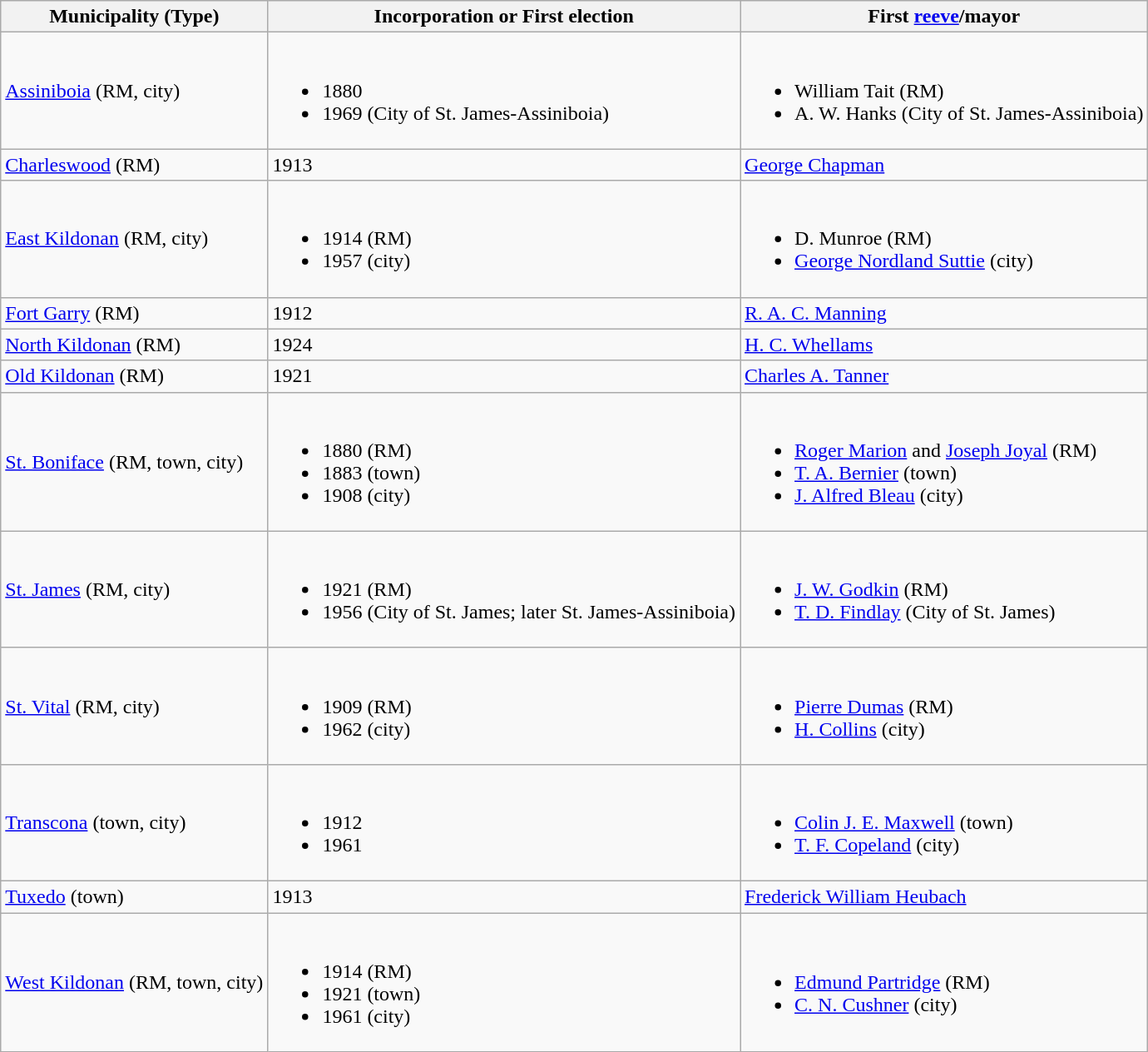<table class="wikitable">
<tr>
<th>Municipality (Type)</th>
<th>Incorporation or First election</th>
<th>First <a href='#'>reeve</a>/mayor</th>
</tr>
<tr>
<td><a href='#'>Assiniboia</a> (RM, city)</td>
<td><br><ul><li>1880</li><li>1969 (City of St. James-Assiniboia)</li></ul></td>
<td><br><ul><li>William Tait (RM)</li><li>A. W. Hanks (City of St. James-Assiniboia)</li></ul></td>
</tr>
<tr>
<td><a href='#'>Charleswood</a> (RM)</td>
<td>1913</td>
<td><a href='#'>George Chapman</a></td>
</tr>
<tr>
<td><a href='#'>East Kildonan</a> (RM, city)</td>
<td><br><ul><li>1914 (RM)</li><li>1957 (city)</li></ul></td>
<td><br><ul><li>D. Munroe (RM)</li><li><a href='#'>George Nordland Suttie</a> (city)</li></ul></td>
</tr>
<tr>
<td><a href='#'>Fort Garry</a> (RM)</td>
<td>1912</td>
<td><a href='#'>R. A. C. Manning</a></td>
</tr>
<tr>
<td><a href='#'>North Kildonan</a> (RM)</td>
<td>1924</td>
<td><a href='#'>H. C. Whellams</a></td>
</tr>
<tr>
<td><a href='#'>Old Kildonan</a> (RM)</td>
<td>1921</td>
<td><a href='#'>Charles A. Tanner</a></td>
</tr>
<tr>
<td><a href='#'>St. Boniface</a> (RM, town, city)</td>
<td><br><ul><li>1880 (RM)</li><li>1883 (town)</li><li>1908 (city)</li></ul></td>
<td><br><ul><li><a href='#'>Roger Marion</a> and <a href='#'>Joseph Joyal</a> (RM)</li><li><a href='#'>T. A. Bernier</a> (town)</li><li><a href='#'>J. Alfred Bleau</a> (city)</li></ul></td>
</tr>
<tr>
<td><a href='#'>St. James</a> (RM, city)</td>
<td><br><ul><li>1921 (RM)</li><li>1956 (City of St. James; later St. James-Assiniboia)</li></ul></td>
<td><br><ul><li><a href='#'>J. W. Godkin</a> (RM)</li><li><a href='#'>T. D. Findlay</a> (City of St. James)</li></ul></td>
</tr>
<tr>
<td><a href='#'>St. Vital</a> (RM, city)</td>
<td><br><ul><li>1909 (RM)</li><li>1962 (city)</li></ul></td>
<td><br><ul><li><a href='#'>Pierre Dumas</a> (RM)</li><li><a href='#'>H. Collins</a> (city)</li></ul></td>
</tr>
<tr>
<td><a href='#'>Transcona</a> (town, city)</td>
<td><br><ul><li>1912</li><li>1961</li></ul></td>
<td><br><ul><li><a href='#'>Colin J. E. Maxwell</a> (town)</li><li><a href='#'>T. F. Copeland</a> (city)</li></ul></td>
</tr>
<tr>
<td><a href='#'>Tuxedo</a> (town)</td>
<td>1913</td>
<td><a href='#'>Frederick William Heubach</a></td>
</tr>
<tr>
<td><a href='#'>West Kildonan</a> (RM, town, city)</td>
<td><br><ul><li>1914 (RM)</li><li>1921 (town)</li><li>1961 (city)</li></ul></td>
<td><br><ul><li><a href='#'>Edmund Partridge</a> (RM)</li><li><a href='#'>C. N. Cushner</a> (city)</li></ul></td>
</tr>
</table>
